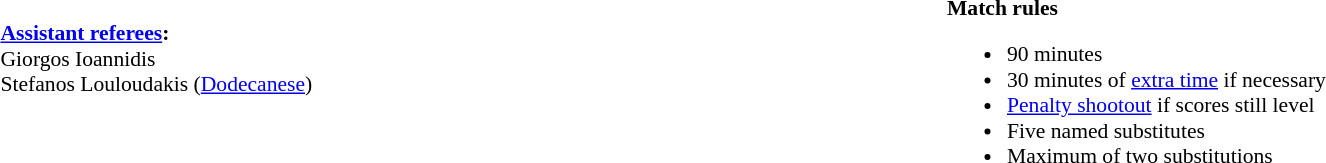<table width=100% style="font-size: 90%">
<tr>
<td width=50% valign=top><br><br><strong><a href='#'>Assistant referees</a>:</strong>
<br>Giorgos Ioannidis
<br>Stefanos Louloudakis (<a href='#'>Dodecanese</a>)</td>
<td width=50% valign=top><br><strong>Match rules</strong><ul><li>90 minutes</li><li>30 minutes of <a href='#'>extra time</a> if necessary</li><li><a href='#'>Penalty shootout</a> if scores still level</li><li>Five named substitutes</li><li>Maximum of two substitutions</li></ul></td>
</tr>
</table>
